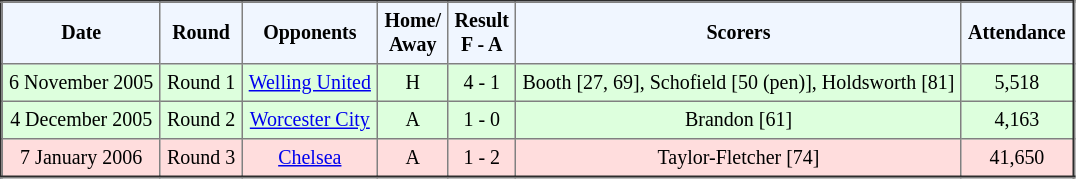<table border="2" cellpadding="4" style="border-collapse:collapse; text-align:center; font-size:smaller;">
<tr style="background:#f0f6ff;">
<th><strong>Date</strong></th>
<th><strong>Round</strong></th>
<th><strong>Opponents</strong></th>
<th><strong>Home/<br>Away</strong></th>
<th><strong>Result<br>F - A</strong></th>
<th><strong>Scorers</strong></th>
<th><strong>Attendance</strong></th>
</tr>
<tr bgcolor="#ddffdd">
<td>6 November 2005</td>
<td>Round 1</td>
<td><a href='#'>Welling United</a></td>
<td>H</td>
<td>4 - 1</td>
<td>Booth [27, 69], Schofield [50 (pen)], Holdsworth [81]</td>
<td>5,518</td>
</tr>
<tr bgcolor="#ddffdd">
<td>4 December 2005</td>
<td>Round 2</td>
<td><a href='#'>Worcester City</a></td>
<td>A</td>
<td>1 - 0</td>
<td>Brandon [61]</td>
<td>4,163</td>
</tr>
<tr bgcolor="#ffdddd">
<td>7 January 2006</td>
<td>Round 3</td>
<td><a href='#'>Chelsea</a></td>
<td>A</td>
<td>1 - 2</td>
<td>Taylor-Fletcher [74]</td>
<td>41,650</td>
</tr>
</table>
